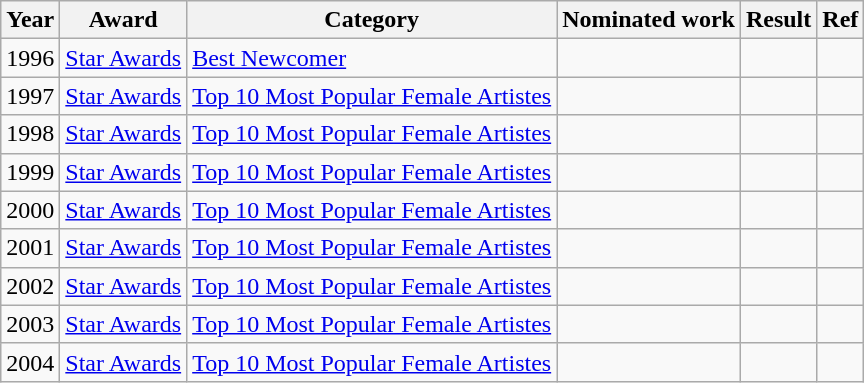<table class="wikitable sortable">
<tr>
<th>Year</th>
<th>Award</th>
<th>Category</th>
<th>Nominated work</th>
<th>Result</th>
<th class="unsortable">Ref</th>
</tr>
<tr>
<td>1996</td>
<td><a href='#'>Star Awards</a></td>
<td><a href='#'>Best Newcomer</a></td>
<td></td>
<td></td>
<td></td>
</tr>
<tr>
<td>1997</td>
<td><a href='#'>Star Awards</a></td>
<td><a href='#'>Top 10 Most Popular Female Artistes</a></td>
<td></td>
<td></td>
<td></td>
</tr>
<tr>
<td>1998</td>
<td><a href='#'>Star Awards</a></td>
<td><a href='#'>Top 10 Most Popular Female Artistes</a></td>
<td></td>
<td></td>
<td></td>
</tr>
<tr>
<td>1999</td>
<td><a href='#'>Star Awards</a></td>
<td><a href='#'>Top 10 Most Popular Female Artistes</a></td>
<td></td>
<td></td>
<td></td>
</tr>
<tr>
<td>2000</td>
<td><a href='#'>Star Awards</a></td>
<td><a href='#'>Top 10 Most Popular Female Artistes</a></td>
<td></td>
<td></td>
<td></td>
</tr>
<tr>
<td>2001</td>
<td><a href='#'>Star Awards</a></td>
<td><a href='#'>Top 10 Most Popular Female Artistes</a></td>
<td></td>
<td></td>
<td></td>
</tr>
<tr>
<td>2002</td>
<td><a href='#'>Star Awards</a></td>
<td><a href='#'>Top 10 Most Popular Female Artistes</a></td>
<td></td>
<td></td>
<td></td>
</tr>
<tr>
<td>2003</td>
<td><a href='#'>Star Awards</a></td>
<td><a href='#'>Top 10 Most Popular Female Artistes</a></td>
<td></td>
<td></td>
<td></td>
</tr>
<tr>
<td>2004</td>
<td><a href='#'>Star Awards</a></td>
<td><a href='#'>Top 10 Most Popular Female Artistes</a></td>
<td></td>
<td></td>
<td></td>
</tr>
</table>
